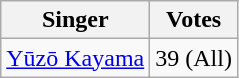<table class="wikitable">
<tr>
<th>Singer</th>
<th>Votes</th>
</tr>
<tr>
<td><a href='#'>Yūzō Kayama</a></td>
<td>39 (All)</td>
</tr>
</table>
